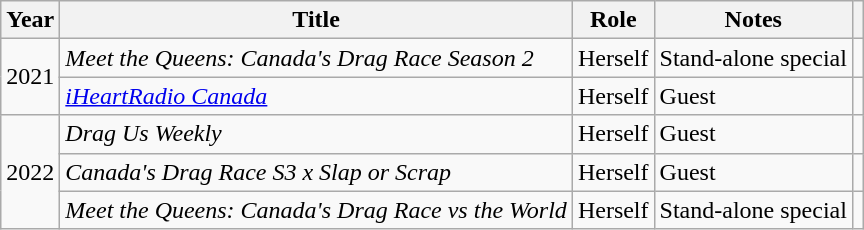<table class="wikitable plainrowheaders sortable">
<tr>
<th scope="col">Year</th>
<th scope="col">Title</th>
<th scope="col">Role</th>
<th scope="col">Notes</th>
<th style="text-align: center;" class="unsortable"></th>
</tr>
<tr>
<td rowspan="2">2021</td>
<td><em>Meet the Queens: Canada's Drag Race Season 2</em></td>
<td>Herself</td>
<td>Stand-alone special</td>
<td style="text-align: center;"></td>
</tr>
<tr>
<td><em><a href='#'>iHeartRadio Canada</a></em></td>
<td>Herself</td>
<td>Guest</td>
<td style="text-align: center;"></td>
</tr>
<tr>
<td rowspan="3">2022</td>
<td><em>Drag Us Weekly</em></td>
<td>Herself</td>
<td>Guest</td>
<td style="text-align: center;"></td>
</tr>
<tr>
<td><em>Canada's Drag Race S3 x Slap or Scrap</em></td>
<td>Herself</td>
<td>Guest</td>
<td></td>
</tr>
<tr>
<td><em>Meet the Queens: Canada's Drag Race vs the World</em></td>
<td>Herself</td>
<td>Stand-alone special</td>
<td style="text-align: center;"></td>
</tr>
</table>
